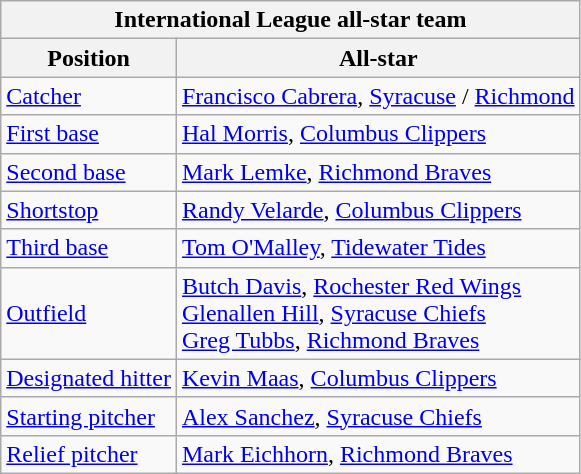<table class="wikitable">
<tr>
<th colspan="2">International League all-star team</th>
</tr>
<tr>
<th>Position</th>
<th>All-star</th>
</tr>
<tr>
<td><a href='#'>Catcher</a></td>
<td><a href='#'>Francisco Cabrera</a>, <a href='#'>Syracuse</a> / <a href='#'>Richmond</a></td>
</tr>
<tr>
<td><a href='#'>First base</a></td>
<td><a href='#'>Hal Morris</a>, <a href='#'>Columbus Clippers</a></td>
</tr>
<tr>
<td><a href='#'>Second base</a></td>
<td><a href='#'>Mark Lemke</a>, <a href='#'>Richmond Braves</a></td>
</tr>
<tr>
<td><a href='#'>Shortstop</a></td>
<td><a href='#'>Randy Velarde</a>, <a href='#'>Columbus Clippers</a></td>
</tr>
<tr>
<td><a href='#'>Third base</a></td>
<td><a href='#'>Tom O'Malley</a>, <a href='#'>Tidewater Tides</a></td>
</tr>
<tr>
<td><a href='#'>Outfield</a></td>
<td><a href='#'>Butch Davis</a>, <a href='#'>Rochester Red Wings</a> <br> <a href='#'>Glenallen Hill</a>, <a href='#'>Syracuse Chiefs</a> <br> <a href='#'>Greg Tubbs</a>, <a href='#'>Richmond Braves</a></td>
</tr>
<tr>
<td><a href='#'>Designated hitter</a></td>
<td><a href='#'>Kevin Maas</a>, <a href='#'>Columbus Clippers</a></td>
</tr>
<tr>
<td><a href='#'>Starting pitcher</a></td>
<td><a href='#'>Alex Sanchez</a>, <a href='#'>Syracuse Chiefs</a></td>
</tr>
<tr>
<td><a href='#'>Relief pitcher</a></td>
<td><a href='#'>Mark Eichhorn</a>, <a href='#'>Richmond Braves</a></td>
</tr>
</table>
